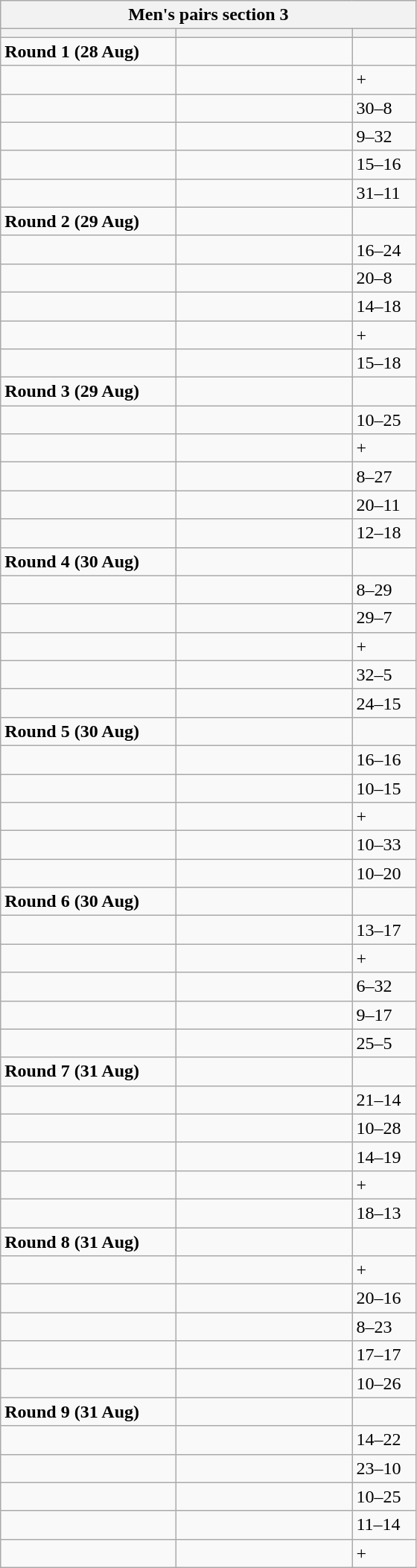<table class="wikitable">
<tr>
<th colspan="3">Men's pairs section 3</th>
</tr>
<tr>
<th width=150></th>
<th width=150></th>
<th width=50></th>
</tr>
<tr>
<td><strong>Round 1 (28 Aug)</strong></td>
<td></td>
<td></td>
</tr>
<tr>
<td></td>
<td></td>
<td>+</td>
</tr>
<tr>
<td></td>
<td></td>
<td>30–8</td>
</tr>
<tr>
<td></td>
<td></td>
<td>9–32</td>
</tr>
<tr>
<td></td>
<td></td>
<td>15–16</td>
</tr>
<tr>
<td></td>
<td></td>
<td>31–11</td>
</tr>
<tr>
<td><strong>Round 2 (29 Aug)</strong></td>
<td></td>
<td></td>
</tr>
<tr>
<td></td>
<td></td>
<td>16–24</td>
</tr>
<tr>
<td></td>
<td></td>
<td>20–8</td>
</tr>
<tr>
<td></td>
<td></td>
<td>14–18</td>
</tr>
<tr>
<td></td>
<td></td>
<td>+</td>
</tr>
<tr>
<td></td>
<td></td>
<td>15–18</td>
</tr>
<tr>
<td><strong>Round 3 (29 Aug)</strong></td>
<td></td>
<td></td>
</tr>
<tr>
<td></td>
<td></td>
<td>10–25</td>
</tr>
<tr>
<td></td>
<td></td>
<td>+</td>
</tr>
<tr>
<td></td>
<td></td>
<td>8–27</td>
</tr>
<tr>
<td></td>
<td></td>
<td>20–11</td>
</tr>
<tr>
<td></td>
<td></td>
<td>12–18</td>
</tr>
<tr>
<td><strong>Round 4 (30 Aug)</strong></td>
<td></td>
<td></td>
</tr>
<tr>
<td></td>
<td></td>
<td>8–29</td>
</tr>
<tr>
<td></td>
<td></td>
<td>29–7</td>
</tr>
<tr>
<td></td>
<td></td>
<td>+</td>
</tr>
<tr>
<td></td>
<td></td>
<td>32–5</td>
</tr>
<tr>
<td></td>
<td></td>
<td>24–15</td>
</tr>
<tr>
<td><strong>Round 5 (30 Aug)</strong></td>
<td></td>
<td></td>
</tr>
<tr>
<td></td>
<td></td>
<td>16–16</td>
</tr>
<tr>
<td></td>
<td></td>
<td>10–15</td>
</tr>
<tr>
<td></td>
<td></td>
<td>+</td>
</tr>
<tr>
<td></td>
<td></td>
<td>10–33</td>
</tr>
<tr>
<td></td>
<td></td>
<td>10–20</td>
</tr>
<tr>
<td><strong>Round 6  (30 Aug)</strong></td>
<td></td>
<td></td>
</tr>
<tr>
<td></td>
<td></td>
<td>13–17</td>
</tr>
<tr>
<td></td>
<td></td>
<td>+</td>
</tr>
<tr>
<td></td>
<td></td>
<td>6–32</td>
</tr>
<tr>
<td></td>
<td></td>
<td>9–17</td>
</tr>
<tr>
<td></td>
<td></td>
<td>25–5</td>
</tr>
<tr>
<td><strong>Round 7 (31 Aug)</strong></td>
<td></td>
<td></td>
</tr>
<tr>
<td></td>
<td></td>
<td>21–14</td>
</tr>
<tr>
<td></td>
<td></td>
<td>10–28</td>
</tr>
<tr>
<td></td>
<td></td>
<td>14–19</td>
</tr>
<tr>
<td></td>
<td></td>
<td>+</td>
</tr>
<tr>
<td></td>
<td></td>
<td>18–13</td>
</tr>
<tr>
<td><strong>Round 8 (31 Aug)</strong></td>
<td></td>
<td></td>
</tr>
<tr>
<td></td>
<td></td>
<td>+</td>
</tr>
<tr>
<td></td>
<td></td>
<td>20–16</td>
</tr>
<tr>
<td></td>
<td></td>
<td>8–23</td>
</tr>
<tr>
<td></td>
<td></td>
<td>17–17</td>
</tr>
<tr>
<td></td>
<td></td>
<td>10–26</td>
</tr>
<tr>
<td><strong>Round 9 (31 Aug)</strong></td>
<td></td>
<td></td>
</tr>
<tr>
<td></td>
<td></td>
<td>14–22</td>
</tr>
<tr>
<td></td>
<td></td>
<td>23–10</td>
</tr>
<tr>
<td></td>
<td></td>
<td>10–25</td>
</tr>
<tr>
<td></td>
<td></td>
<td>11–14</td>
</tr>
<tr>
<td></td>
<td></td>
<td>+</td>
</tr>
</table>
